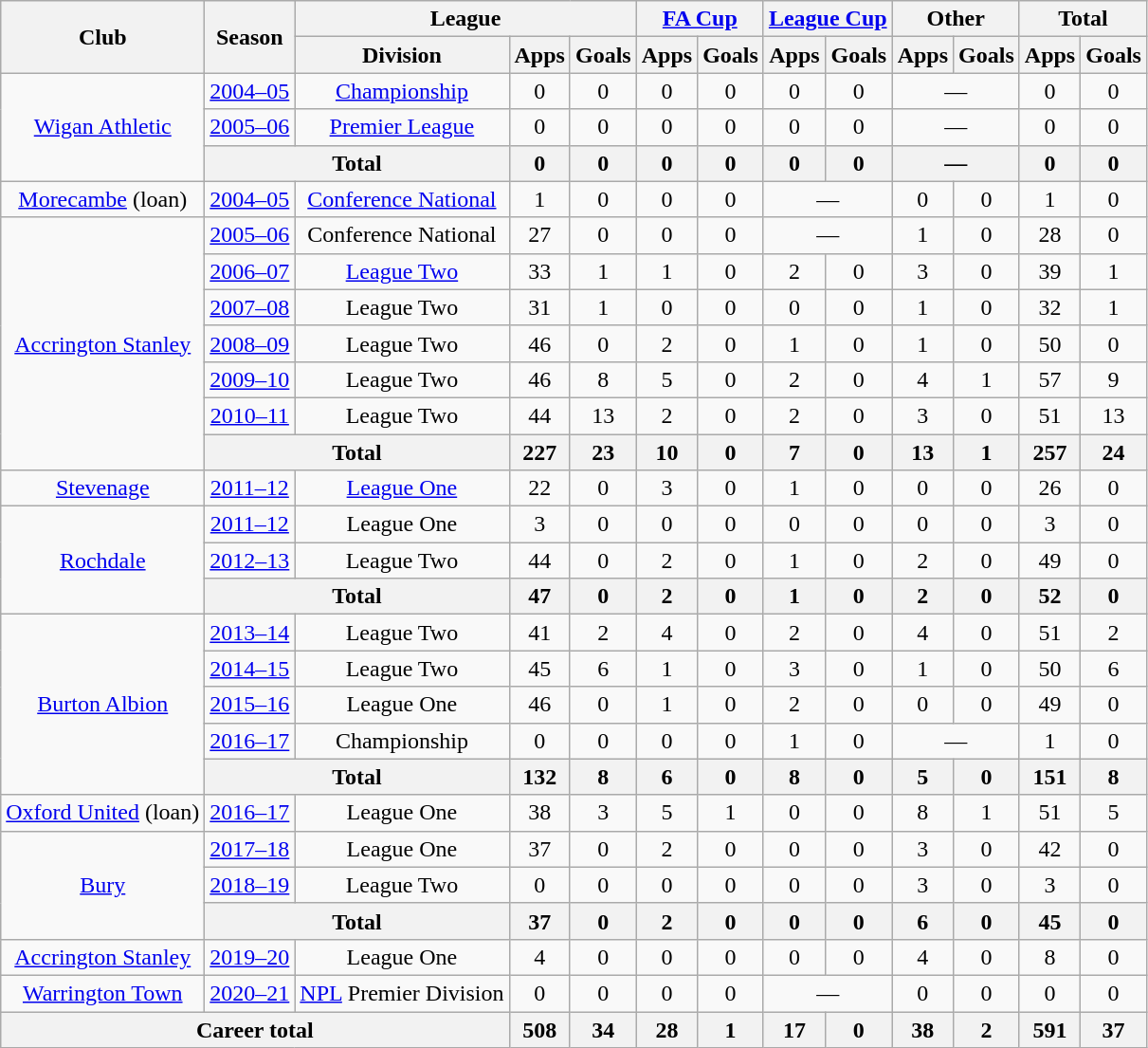<table class="wikitable" style="text-align: center">
<tr>
<th rowspan="2">Club</th>
<th rowspan="2">Season</th>
<th colspan="3">League</th>
<th colspan="2"><a href='#'>FA Cup</a></th>
<th colspan="2"><a href='#'>League Cup</a></th>
<th colspan="2">Other</th>
<th colspan="2">Total</th>
</tr>
<tr>
<th>Division</th>
<th>Apps</th>
<th>Goals</th>
<th>Apps</th>
<th>Goals</th>
<th>Apps</th>
<th>Goals</th>
<th>Apps</th>
<th>Goals</th>
<th>Apps</th>
<th>Goals</th>
</tr>
<tr>
<td rowspan="3"><a href='#'>Wigan Athletic</a></td>
<td><a href='#'>2004–05</a></td>
<td><a href='#'>Championship</a></td>
<td>0</td>
<td>0</td>
<td>0</td>
<td>0</td>
<td>0</td>
<td>0</td>
<td colspan="2">—</td>
<td>0</td>
<td>0</td>
</tr>
<tr>
<td><a href='#'>2005–06</a></td>
<td><a href='#'>Premier League</a></td>
<td>0</td>
<td>0</td>
<td>0</td>
<td>0</td>
<td>0</td>
<td>0</td>
<td colspan="2">—</td>
<td>0</td>
<td>0</td>
</tr>
<tr>
<th colspan="2">Total</th>
<th>0</th>
<th>0</th>
<th>0</th>
<th>0</th>
<th>0</th>
<th>0</th>
<th colspan="2">—</th>
<th>0</th>
<th>0</th>
</tr>
<tr>
<td><a href='#'>Morecambe</a> (loan)</td>
<td><a href='#'>2004–05</a></td>
<td><a href='#'>Conference National</a></td>
<td>1</td>
<td>0</td>
<td>0</td>
<td>0</td>
<td colspan="2">—</td>
<td>0</td>
<td>0</td>
<td>1</td>
<td>0</td>
</tr>
<tr>
<td rowspan="7"><a href='#'>Accrington Stanley</a></td>
<td><a href='#'>2005–06</a></td>
<td>Conference National</td>
<td>27</td>
<td>0</td>
<td>0</td>
<td>0</td>
<td colspan="2">—</td>
<td>1</td>
<td>0</td>
<td>28</td>
<td>0</td>
</tr>
<tr>
<td><a href='#'>2006–07</a></td>
<td><a href='#'>League Two</a></td>
<td>33</td>
<td>1</td>
<td>1</td>
<td>0</td>
<td>2</td>
<td>0</td>
<td>3</td>
<td>0</td>
<td>39</td>
<td>1</td>
</tr>
<tr>
<td><a href='#'>2007–08</a></td>
<td>League Two</td>
<td>31</td>
<td>1</td>
<td>0</td>
<td>0</td>
<td>0</td>
<td>0</td>
<td>1</td>
<td>0</td>
<td>32</td>
<td>1</td>
</tr>
<tr>
<td><a href='#'>2008–09</a></td>
<td>League Two</td>
<td>46</td>
<td>0</td>
<td>2</td>
<td>0</td>
<td>1</td>
<td>0</td>
<td>1</td>
<td>0</td>
<td>50</td>
<td>0</td>
</tr>
<tr>
<td><a href='#'>2009–10</a></td>
<td>League Two</td>
<td>46</td>
<td>8</td>
<td>5</td>
<td>0</td>
<td>2</td>
<td>0</td>
<td>4</td>
<td>1</td>
<td>57</td>
<td>9</td>
</tr>
<tr>
<td><a href='#'>2010–11</a></td>
<td>League Two</td>
<td>44</td>
<td>13</td>
<td>2</td>
<td>0</td>
<td>2</td>
<td>0</td>
<td>3</td>
<td>0</td>
<td>51</td>
<td>13</td>
</tr>
<tr>
<th colspan="2">Total</th>
<th>227</th>
<th>23</th>
<th>10</th>
<th>0</th>
<th>7</th>
<th>0</th>
<th>13</th>
<th>1</th>
<th>257</th>
<th>24</th>
</tr>
<tr>
<td><a href='#'>Stevenage</a></td>
<td><a href='#'>2011–12</a></td>
<td><a href='#'>League One</a></td>
<td>22</td>
<td>0</td>
<td>3</td>
<td>0</td>
<td>1</td>
<td>0</td>
<td>0</td>
<td>0</td>
<td>26</td>
<td>0</td>
</tr>
<tr>
<td rowspan="3"><a href='#'>Rochdale</a></td>
<td><a href='#'>2011–12</a></td>
<td>League One</td>
<td>3</td>
<td>0</td>
<td>0</td>
<td>0</td>
<td>0</td>
<td>0</td>
<td>0</td>
<td>0</td>
<td>3</td>
<td>0</td>
</tr>
<tr>
<td><a href='#'>2012–13</a></td>
<td>League Two</td>
<td>44</td>
<td>0</td>
<td>2</td>
<td>0</td>
<td>1</td>
<td>0</td>
<td>2</td>
<td>0</td>
<td>49</td>
<td>0</td>
</tr>
<tr>
<th colspan="2">Total</th>
<th>47</th>
<th>0</th>
<th>2</th>
<th>0</th>
<th>1</th>
<th>0</th>
<th>2</th>
<th>0</th>
<th>52</th>
<th>0</th>
</tr>
<tr>
<td rowspan="5"><a href='#'>Burton Albion</a></td>
<td><a href='#'>2013–14</a></td>
<td>League Two</td>
<td>41</td>
<td>2</td>
<td>4</td>
<td>0</td>
<td>2</td>
<td>0</td>
<td>4</td>
<td>0</td>
<td>51</td>
<td>2</td>
</tr>
<tr>
<td><a href='#'>2014–15</a></td>
<td>League Two</td>
<td>45</td>
<td>6</td>
<td>1</td>
<td>0</td>
<td>3</td>
<td>0</td>
<td>1</td>
<td>0</td>
<td>50</td>
<td>6</td>
</tr>
<tr>
<td><a href='#'>2015–16</a></td>
<td>League One</td>
<td>46</td>
<td>0</td>
<td>1</td>
<td>0</td>
<td>2</td>
<td>0</td>
<td>0</td>
<td>0</td>
<td>49</td>
<td>0</td>
</tr>
<tr>
<td><a href='#'>2016–17</a></td>
<td>Championship</td>
<td>0</td>
<td>0</td>
<td>0</td>
<td>0</td>
<td>1</td>
<td>0</td>
<td colspan="2">—</td>
<td>1</td>
<td>0</td>
</tr>
<tr>
<th colspan="2">Total</th>
<th>132</th>
<th>8</th>
<th>6</th>
<th>0</th>
<th>8</th>
<th>0</th>
<th>5</th>
<th>0</th>
<th>151</th>
<th>8</th>
</tr>
<tr>
<td><a href='#'>Oxford United</a> (loan)</td>
<td><a href='#'>2016–17</a></td>
<td>League One</td>
<td>38</td>
<td>3</td>
<td>5</td>
<td>1</td>
<td>0</td>
<td>0</td>
<td>8</td>
<td>1</td>
<td>51</td>
<td>5</td>
</tr>
<tr>
<td rowspan="3"><a href='#'>Bury</a></td>
<td><a href='#'>2017–18</a></td>
<td>League One</td>
<td>37</td>
<td>0</td>
<td>2</td>
<td>0</td>
<td>0</td>
<td>0</td>
<td>3</td>
<td>0</td>
<td>42</td>
<td>0</td>
</tr>
<tr>
<td><a href='#'>2018–19</a></td>
<td>League Two</td>
<td>0</td>
<td>0</td>
<td>0</td>
<td>0</td>
<td>0</td>
<td>0</td>
<td>3</td>
<td>0</td>
<td>3</td>
<td>0</td>
</tr>
<tr>
<th colspan="2">Total</th>
<th>37</th>
<th>0</th>
<th>2</th>
<th>0</th>
<th>0</th>
<th>0</th>
<th>6</th>
<th>0</th>
<th>45</th>
<th>0</th>
</tr>
<tr>
<td><a href='#'>Accrington Stanley</a></td>
<td><a href='#'>2019–20</a></td>
<td>League One</td>
<td>4</td>
<td>0</td>
<td>0</td>
<td>0</td>
<td>0</td>
<td>0</td>
<td>4</td>
<td>0</td>
<td>8</td>
<td>0</td>
</tr>
<tr>
<td><a href='#'>Warrington Town</a></td>
<td><a href='#'>2020–21</a></td>
<td><a href='#'>NPL</a> Premier Division</td>
<td>0</td>
<td>0</td>
<td>0</td>
<td>0</td>
<td colspan="2">—</td>
<td>0</td>
<td>0</td>
<td>0</td>
<td>0</td>
</tr>
<tr>
<th colspan="3">Career total</th>
<th>508</th>
<th>34</th>
<th>28</th>
<th>1</th>
<th>17</th>
<th>0</th>
<th>38</th>
<th>2</th>
<th>591</th>
<th>37</th>
</tr>
</table>
